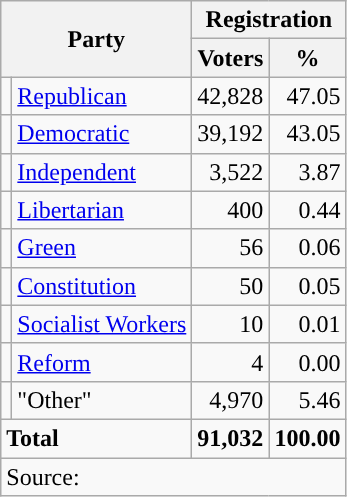<table class="wikitable">
<tr>
<th colspan="2" rowspan="2">Party</th>
<th colspan="2">Registration</th>
</tr>
<tr>
<th>Voters</th>
<th>%</th>
</tr>
<tr>
<td style="background-color:"></td>
<td><a href='#'>Republican</a></td>
<td style="text-align:right;">42,828</td>
<td style="text-align:right;">47.05</td>
</tr>
<tr>
<td style="background-color:"></td>
<td><a href='#'>Democratic</a></td>
<td style="text-align:right;">39,192</td>
<td style="text-align:right;">43.05</td>
</tr>
<tr>
<td style="background-color:"></td>
<td><a href='#'>Independent</a></td>
<td style="text-align:right;">3,522</td>
<td style="text-align:right;">3.87</td>
</tr>
<tr>
<td style="background-color:"></td>
<td><a href='#'>Libertarian</a></td>
<td style="text-align:right;">400</td>
<td style="text-align:right;">0.44</td>
</tr>
<tr>
<td style="background-color:"></td>
<td><a href='#'>Green</a></td>
<td style="text-align:right;">56</td>
<td style="text-align:right;">0.06</td>
</tr>
<tr>
<td style="background-color:"></td>
<td><a href='#'>Constitution</a></td>
<td style="text-align:right;">50</td>
<td style="text-align:right;">0.05</td>
</tr>
<tr>
<td style="background-color:"></td>
<td><a href='#'>Socialist Workers</a></td>
<td style="text-align:right;">10</td>
<td style="text-align:right;">0.01</td>
</tr>
<tr>
<td style="background-color:"></td>
<td><a href='#'>Reform</a></td>
<td style="text-align:right;">4</td>
<td style="text-align:right;">0.00</td>
</tr>
<tr>
<td></td>
<td>"Other"</td>
<td style="text-align:right;">4,970</td>
<td style="text-align:right;">5.46</td>
</tr>
<tr>
<td colspan="2"><strong>Total</strong></td>
<td style="text-align:right;"><strong>91,032</strong></td>
<td style="text-align:right;"><strong>100.00</strong></td>
</tr>
<tr>
<td colspan="4">Source: <em></em></td>
</tr>
</table>
